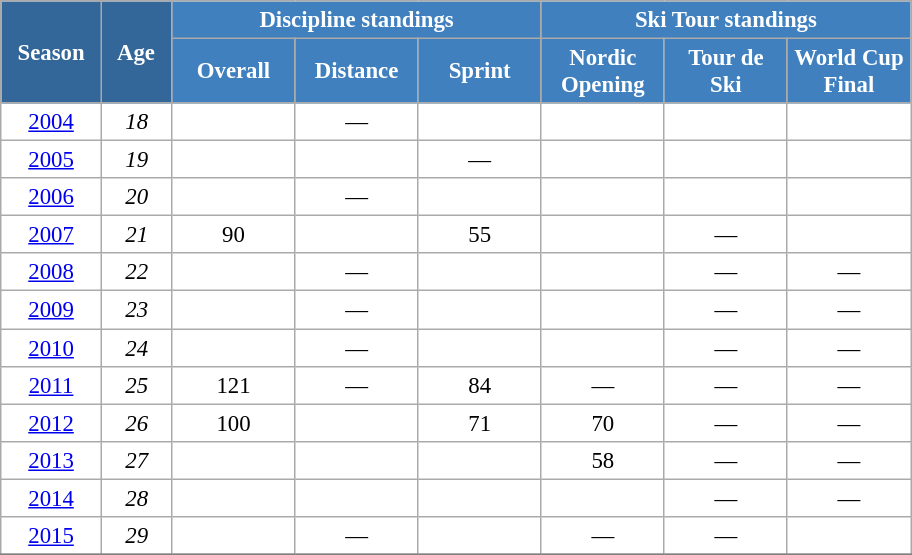<table class="wikitable" style="font-size:95%; text-align:center; border:grey solid 1px; border-collapse:collapse; background:#ffffff;">
<tr>
<th style="background-color:#369; color:white; width:60px;" rowspan="2"> Season </th>
<th style="background-color:#369; color:white; width:40px;" rowspan="2"> Age </th>
<th style="background-color:#4180be; color:white;" colspan="3">Discipline standings</th>
<th style="background-color:#4180be; color:white;" colspan="3">Ski Tour standings</th>
</tr>
<tr>
<th style="background-color:#4180be; color:white; width:75px;">Overall</th>
<th style="background-color:#4180be; color:white; width:75px;">Distance</th>
<th style="background-color:#4180be; color:white; width:75px;">Sprint</th>
<th style="background-color:#4180be; color:white; width:75px;">Nordic<br>Opening</th>
<th style="background-color:#4180be; color:white; width:75px;">Tour de<br>Ski</th>
<th style="background-color:#4180be; color:white; width:75px;">World Cup<br>Final</th>
</tr>
<tr>
<td><a href='#'>2004</a></td>
<td><em>18</em></td>
<td></td>
<td>—</td>
<td></td>
<td></td>
<td></td>
<td></td>
</tr>
<tr>
<td><a href='#'>2005</a></td>
<td><em>19</em></td>
<td></td>
<td></td>
<td>—</td>
<td></td>
<td></td>
<td></td>
</tr>
<tr>
<td><a href='#'>2006</a></td>
<td><em>20</em></td>
<td></td>
<td>—</td>
<td></td>
<td></td>
<td></td>
<td></td>
</tr>
<tr>
<td><a href='#'>2007</a></td>
<td><em>21</em></td>
<td>90</td>
<td></td>
<td>55</td>
<td></td>
<td>—</td>
<td></td>
</tr>
<tr>
<td><a href='#'>2008</a></td>
<td><em>22</em></td>
<td></td>
<td>—</td>
<td></td>
<td></td>
<td>—</td>
<td>—</td>
</tr>
<tr>
<td><a href='#'>2009</a></td>
<td><em>23</em></td>
<td></td>
<td>—</td>
<td></td>
<td></td>
<td>—</td>
<td>—</td>
</tr>
<tr>
<td><a href='#'>2010</a></td>
<td><em>24</em></td>
<td></td>
<td>—</td>
<td></td>
<td></td>
<td>—</td>
<td>—</td>
</tr>
<tr>
<td><a href='#'>2011</a></td>
<td><em>25</em></td>
<td>121</td>
<td>—</td>
<td>84</td>
<td>—</td>
<td>—</td>
<td>—</td>
</tr>
<tr>
<td><a href='#'>2012</a></td>
<td><em>26</em></td>
<td>100</td>
<td></td>
<td>71</td>
<td>70</td>
<td>—</td>
<td>—</td>
</tr>
<tr>
<td><a href='#'>2013</a></td>
<td><em>27</em></td>
<td></td>
<td></td>
<td></td>
<td>58</td>
<td>—</td>
<td>—</td>
</tr>
<tr>
<td><a href='#'>2014</a></td>
<td><em>28</em></td>
<td></td>
<td></td>
<td></td>
<td></td>
<td>—</td>
<td>—</td>
</tr>
<tr>
<td><a href='#'>2015</a></td>
<td><em>29</em></td>
<td></td>
<td>—</td>
<td></td>
<td>—</td>
<td>—</td>
<td></td>
</tr>
<tr>
</tr>
</table>
